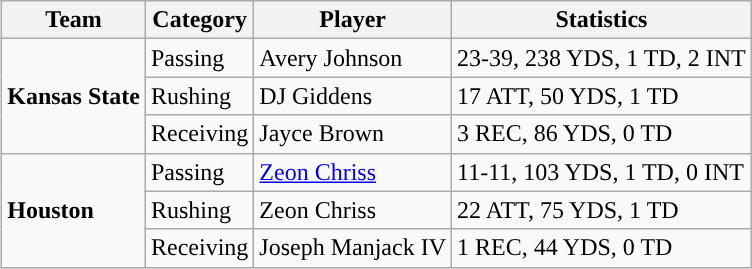<table class="wikitable" style="float: right;">
<tr>
<th>Team</th>
<th>Category</th>
<th>Player</th>
<th>Statistics</th>
</tr>
<tr>
<td rowspan=3><strong>Kansas State</strong></td>
<td>Passing</td>
<td>Avery Johnson</td>
<td>23-39, 238 YDS, 1 TD, 2 INT</td>
</tr>
<tr>
<td>Rushing</td>
<td>DJ Giddens</td>
<td>17 ATT, 50 YDS, 1 TD</td>
</tr>
<tr>
<td>Receiving</td>
<td>Jayce Brown</td>
<td>3 REC, 86 YDS, 0 TD</td>
</tr>
<tr>
<td rowspan=3><strong>Houston</strong></td>
<td>Passing</td>
<td><a href='#'>Zeon Chriss</a></td>
<td>11-11, 103 YDS, 1 TD, 0 INT</td>
</tr>
<tr>
<td>Rushing</td>
<td>Zeon Chriss</td>
<td>22 ATT, 75 YDS, 1 TD</td>
</tr>
<tr>
<td>Receiving</td>
<td>Joseph Manjack IV</td>
<td>1 REC, 44 YDS, 0 TD</td>
</tr>
</table>
